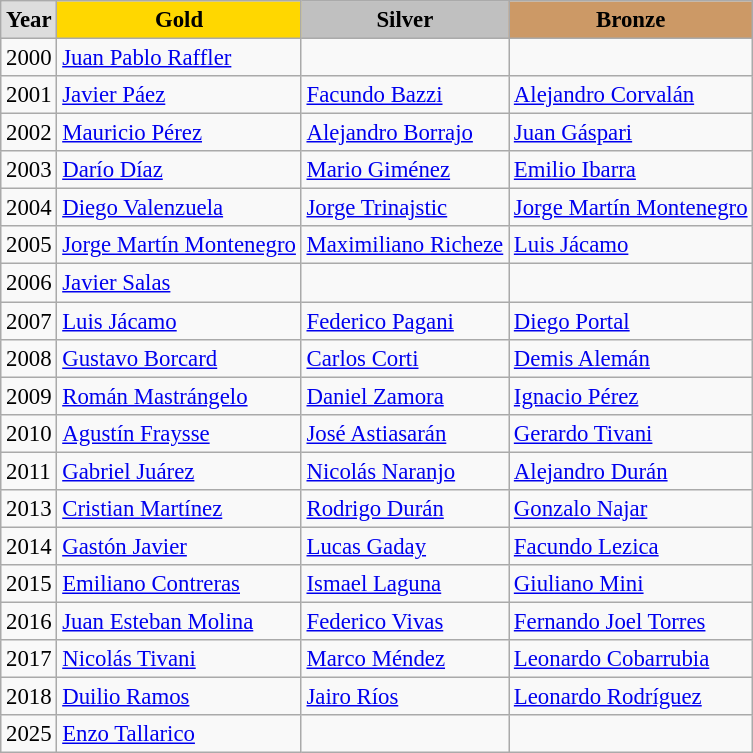<table class="wikitable sortable alternance" style="font-size:95%">
<tr>
<td style="background:#DDDDDD; font-weight:bold; text-align:center;">Year</td>
<td style="background:gold; font-weight:bold; text-align:center;">Gold</td>
<td style="background:silver; font-weight:bold; text-align:center;">Silver</td>
<td style="background:#cc9966; font-weight:bold; text-align:center;">Bronze</td>
</tr>
<tr>
<td>2000</td>
<td><a href='#'>Juan Pablo Raffler</a></td>
<td></td>
<td></td>
</tr>
<tr>
<td>2001</td>
<td><a href='#'>Javier Páez</a></td>
<td><a href='#'>Facundo Bazzi</a></td>
<td><a href='#'>Alejandro Corvalán</a></td>
</tr>
<tr>
<td>2002</td>
<td><a href='#'>Mauricio Pérez</a></td>
<td><a href='#'>Alejandro Borrajo</a></td>
<td><a href='#'>Juan Gáspari</a></td>
</tr>
<tr>
<td>2003</td>
<td><a href='#'>Darío Díaz</a></td>
<td><a href='#'>Mario Giménez</a></td>
<td><a href='#'>Emilio Ibarra</a></td>
</tr>
<tr>
<td>2004</td>
<td><a href='#'>Diego Valenzuela</a></td>
<td><a href='#'>Jorge Trinajstic</a></td>
<td><a href='#'>Jorge Martín Montenegro</a></td>
</tr>
<tr>
<td>2005</td>
<td><a href='#'>Jorge Martín Montenegro</a></td>
<td><a href='#'>Maximiliano Richeze</a></td>
<td><a href='#'>Luis Jácamo</a></td>
</tr>
<tr>
<td>2006</td>
<td><a href='#'>Javier Salas</a></td>
<td></td>
<td></td>
</tr>
<tr>
<td>2007</td>
<td><a href='#'>Luis Jácamo</a></td>
<td><a href='#'>Federico Pagani</a></td>
<td><a href='#'>Diego Portal</a></td>
</tr>
<tr>
<td>2008</td>
<td><a href='#'>Gustavo Borcard</a></td>
<td><a href='#'>Carlos Corti</a></td>
<td><a href='#'>Demis Alemán</a></td>
</tr>
<tr>
<td>2009</td>
<td><a href='#'>Román Mastrángelo</a></td>
<td><a href='#'>Daniel Zamora</a></td>
<td><a href='#'>Ignacio Pérez</a></td>
</tr>
<tr>
<td>2010</td>
<td><a href='#'>Agustín Fraysse</a></td>
<td><a href='#'>José Astiasarán</a></td>
<td><a href='#'>Gerardo Tivani</a></td>
</tr>
<tr>
<td>2011</td>
<td><a href='#'>Gabriel Juárez</a></td>
<td><a href='#'>Nicolás Naranjo</a></td>
<td><a href='#'>Alejandro Durán</a></td>
</tr>
<tr>
<td>2013</td>
<td><a href='#'>Cristian Martínez</a></td>
<td><a href='#'>Rodrigo Durán</a></td>
<td><a href='#'>Gonzalo Najar</a></td>
</tr>
<tr>
<td>2014</td>
<td><a href='#'>Gastón Javier</a></td>
<td><a href='#'>Lucas Gaday</a></td>
<td><a href='#'>Facundo Lezica</a></td>
</tr>
<tr>
<td>2015</td>
<td><a href='#'>Emiliano Contreras</a></td>
<td><a href='#'>Ismael Laguna</a></td>
<td><a href='#'>Giuliano Mini</a></td>
</tr>
<tr>
<td>2016</td>
<td><a href='#'>Juan Esteban Molina</a></td>
<td><a href='#'>Federico Vivas</a></td>
<td><a href='#'>Fernando Joel Torres</a></td>
</tr>
<tr>
<td>2017</td>
<td><a href='#'>Nicolás Tivani</a></td>
<td><a href='#'>Marco Méndez</a></td>
<td><a href='#'>Leonardo Cobarrubia</a></td>
</tr>
<tr>
<td>2018</td>
<td><a href='#'>Duilio Ramos</a></td>
<td><a href='#'>Jairo Ríos</a></td>
<td><a href='#'>Leonardo Rodríguez</a></td>
</tr>
<tr>
<td>2025</td>
<td><a href='#'>Enzo Tallarico</a></td>
<td><a href='#'></a></td>
<td><a href='#'></a></td>
</tr>
</table>
